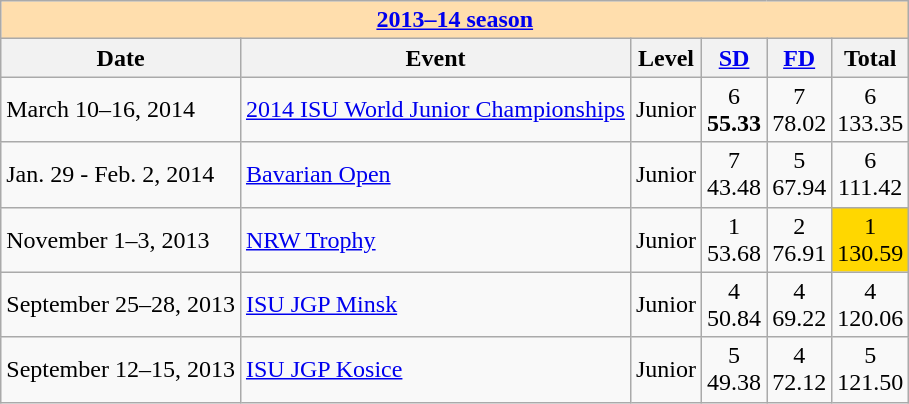<table class="wikitable">
<tr>
<th style="background-color: #ffdead;" colspan=8 align=center><strong><a href='#'>2013–14 season</a></strong></th>
</tr>
<tr>
<th>Date</th>
<th>Event</th>
<th>Level</th>
<th><a href='#'>SD</a></th>
<th><a href='#'>FD</a></th>
<th>Total</th>
</tr>
<tr>
<td>March 10–16, 2014</td>
<td><a href='#'>2014 ISU World Junior Championships</a></td>
<td>Junior</td>
<td align=center>6 <br> <strong>55.33</strong></td>
<td align=center>7 <br> 78.02</td>
<td align=center>6 <br> 133.35</td>
</tr>
<tr>
<td>Jan. 29 - Feb. 2, 2014</td>
<td><a href='#'>Bavarian Open</a></td>
<td>Junior</td>
<td align=center>7 <br> 43.48</td>
<td align=center>5 <br> 67.94</td>
<td align=center>6 <br> 111.42</td>
</tr>
<tr>
<td>November 1–3, 2013</td>
<td><a href='#'>NRW Trophy</a></td>
<td>Junior</td>
<td align=center>1 <br> 53.68</td>
<td align=center>2 <br> 76.91</td>
<td align=center bgcolor=gold>1 <br> 130.59</td>
</tr>
<tr>
<td>September 25–28, 2013</td>
<td><a href='#'>ISU JGP Minsk</a></td>
<td>Junior</td>
<td align=center>4 <br> 50.84</td>
<td align=center>4 <br> 69.22</td>
<td align=center>4 <br> 120.06</td>
</tr>
<tr>
<td>September 12–15, 2013</td>
<td><a href='#'>ISU JGP Kosice</a></td>
<td>Junior</td>
<td align=center>5 <br> 49.38</td>
<td align=center>4 <br> 72.12</td>
<td align=center>5 <br> 121.50</td>
</tr>
</table>
